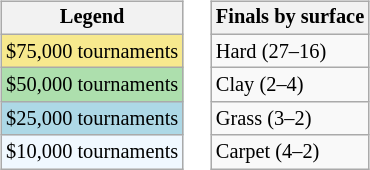<table>
<tr valign=top>
<td><br><table class=wikitable style="font-size:85%">
<tr>
<th>Legend</th>
</tr>
<tr style="background:#f7e98e;">
<td>$75,000 tournaments</td>
</tr>
<tr style="background:#addfad;">
<td>$50,000 tournaments</td>
</tr>
<tr style="background:lightblue;">
<td>$25,000 tournaments</td>
</tr>
<tr style="background:#f0f8ff;">
<td>$10,000 tournaments</td>
</tr>
</table>
</td>
<td><br><table class=wikitable style="font-size:85%">
<tr>
<th>Finals by surface</th>
</tr>
<tr>
<td>Hard (27–16)</td>
</tr>
<tr>
<td>Clay (2–4)</td>
</tr>
<tr>
<td>Grass (3–2)</td>
</tr>
<tr>
<td>Carpet (4–2)</td>
</tr>
</table>
</td>
</tr>
</table>
